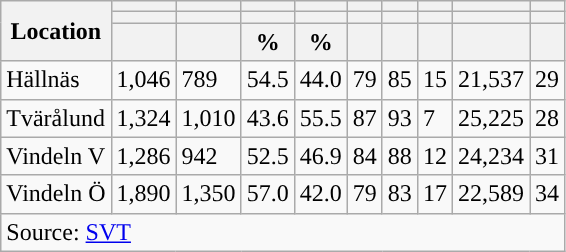<table role="presentation" class="wikitable sortable mw-collapsible">
<tr>
<th rowspan="3">Location</th>
<th></th>
<th></th>
<th></th>
<th></th>
<th></th>
<th></th>
<th></th>
<th></th>
<th></th>
</tr>
<tr>
<th></th>
<th></th>
<th style="background:"></th>
<th style="background:"></th>
<th></th>
<th></th>
<th></th>
<th></th>
<th></th>
</tr>
<tr>
<th data-sort-type="number"></th>
<th data-sort-type="number"></th>
<th data-sort-type="number">%</th>
<th data-sort-type="number">%</th>
<th data-sort-type="number"></th>
<th data-sort-type="number"></th>
<th data-sort-type="number"></th>
<th data-sort-type="number"></th>
<th data-sort-type="number"></th>
</tr>
<tr>
<td align="left">Hällnäs</td>
<td>1,046</td>
<td>789</td>
<td>54.5</td>
<td>44.0</td>
<td>79</td>
<td>85</td>
<td>15</td>
<td>21,537</td>
<td>29</td>
</tr>
<tr>
<td align="left">Tvärålund</td>
<td>1,324</td>
<td>1,010</td>
<td>43.6</td>
<td>55.5</td>
<td>87</td>
<td>93</td>
<td>7</td>
<td>25,225</td>
<td>28</td>
</tr>
<tr>
<td align="left">Vindeln V</td>
<td>1,286</td>
<td>942</td>
<td>52.5</td>
<td>46.9</td>
<td>84</td>
<td>88</td>
<td>12</td>
<td>24,234</td>
<td>31</td>
</tr>
<tr>
<td align="left">Vindeln Ö</td>
<td>1,890</td>
<td>1,350</td>
<td>57.0</td>
<td>42.0</td>
<td>79</td>
<td>83</td>
<td>17</td>
<td>22,589</td>
<td>34</td>
</tr>
<tr>
<td colspan="10" align="left">Source: <a href='#'>SVT</a></td>
</tr>
</table>
